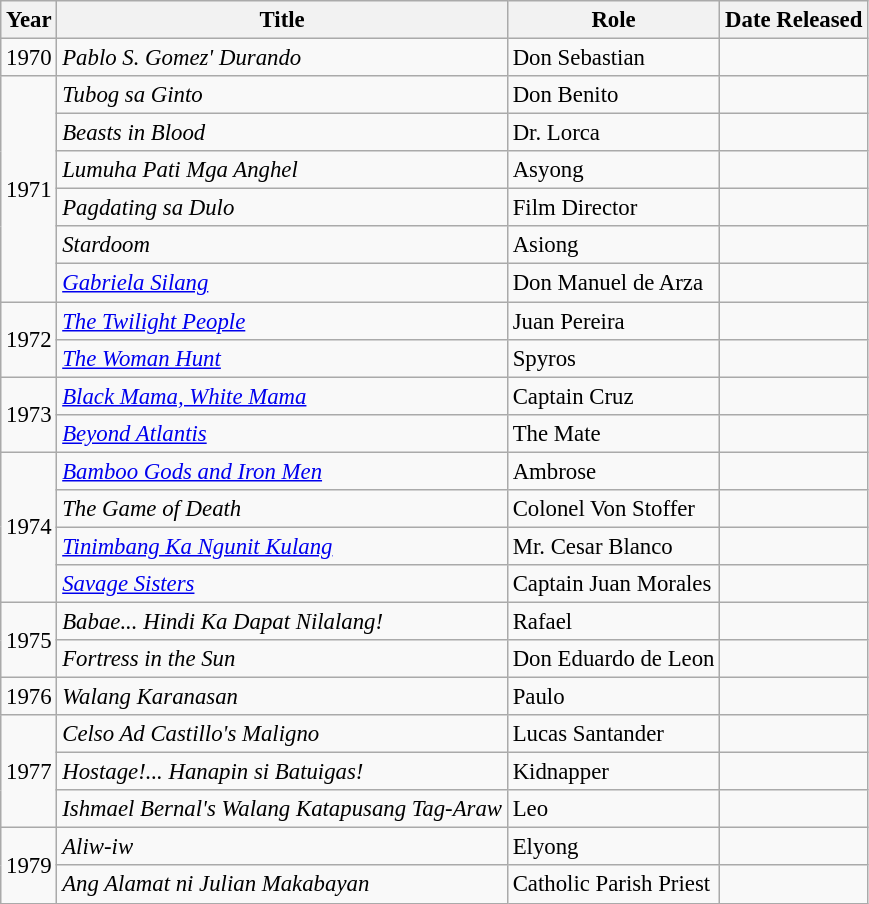<table class="wikitable" style="font-size: 95%;">
<tr>
<th>Year</th>
<th>Title</th>
<th>Role</th>
<th>Date Released</th>
</tr>
<tr>
<td>1970</td>
<td><em>Pablo S. Gomez' Durando</em></td>
<td>Don Sebastian</td>
<td></td>
</tr>
<tr>
<td rowspan="6">1971</td>
<td><em>Tubog sa Ginto</em></td>
<td>Don Benito</td>
<td></td>
</tr>
<tr>
<td><em>Beasts in Blood</em></td>
<td>Dr. Lorca</td>
<td></td>
</tr>
<tr>
<td><em>Lumuha Pati Mga Anghel</em></td>
<td>Asyong</td>
<td></td>
</tr>
<tr>
<td><em>Pagdating sa Dulo</em></td>
<td>Film Director</td>
<td></td>
</tr>
<tr>
<td><em>Stardoom</em></td>
<td>Asiong</td>
<td></td>
</tr>
<tr>
<td><em><a href='#'>Gabriela Silang</a></em></td>
<td>Don Manuel de Arza</td>
<td></td>
</tr>
<tr>
<td rowspan="2">1972</td>
<td><em><a href='#'>The Twilight People</a></em></td>
<td>Juan Pereira</td>
<td></td>
</tr>
<tr>
<td><em><a href='#'>The Woman Hunt</a></em></td>
<td>Spyros</td>
<td></td>
</tr>
<tr>
<td rowspan="2">1973</td>
<td><em><a href='#'>Black Mama, White Mama</a></em></td>
<td>Captain Cruz</td>
<td></td>
</tr>
<tr>
<td><em><a href='#'>Beyond Atlantis</a></em></td>
<td>The Mate</td>
<td></td>
</tr>
<tr>
<td rowspan="4">1974</td>
<td><em><a href='#'>Bamboo Gods and Iron Men</a></em></td>
<td>Ambrose</td>
<td></td>
</tr>
<tr>
<td><em>The Game of Death</em></td>
<td>Colonel Von Stoffer</td>
<td></td>
</tr>
<tr>
<td><em><a href='#'>Tinimbang Ka Ngunit Kulang</a></em></td>
<td>Mr. Cesar Blanco</td>
<td></td>
</tr>
<tr>
<td><em><a href='#'>Savage Sisters</a></em></td>
<td>Captain Juan Morales</td>
<td></td>
</tr>
<tr>
<td rowspan="2">1975</td>
<td><em>Babae... Hindi Ka Dapat Nilalang!</em></td>
<td>Rafael</td>
<td></td>
</tr>
<tr>
<td><em>Fortress in the Sun</em></td>
<td>Don Eduardo de Leon</td>
<td></td>
</tr>
<tr>
<td>1976</td>
<td><em>Walang Karanasan</em></td>
<td>Paulo</td>
<td></td>
</tr>
<tr>
<td rowspan="3">1977</td>
<td><em>Celso Ad Castillo's Maligno</em></td>
<td>Lucas Santander</td>
<td></td>
</tr>
<tr>
<td><em>Hostage!... Hanapin si Batuigas!</em></td>
<td>Kidnapper</td>
<td></td>
</tr>
<tr>
<td><em>Ishmael Bernal's Walang Katapusang Tag-Araw</em></td>
<td>Leo</td>
<td></td>
</tr>
<tr>
<td rowspan="2">1979</td>
<td><em>Aliw-iw</em></td>
<td>Elyong</td>
<td></td>
</tr>
<tr>
<td><em>Ang Alamat ni Julian Makabayan</em></td>
<td>Catholic Parish Priest</td>
<td></td>
</tr>
</table>
